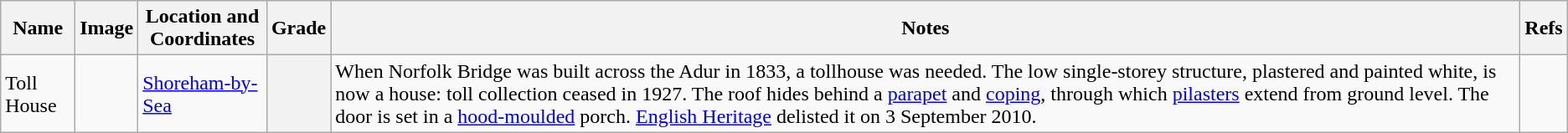<table class="wikitable sortable">
<tr>
<th>Name</th>
<th class="unsortable">Image</th>
<th>Location and<br>Coordinates</th>
<th>Grade</th>
<th class="unsortable">Notes</th>
<th class="unsortable">Refs</th>
</tr>
<tr>
<td>Toll House</td>
<td></td>
<td><a href='#'>Shoreham-by-Sea</a><br></td>
<th></th>
<td>When Norfolk Bridge was built across the Adur in 1833, a tollhouse was needed.  The low single-storey structure, plastered and painted white, is now a house: toll collection ceased in 1927.  The roof hides behind a <a href='#'>parapet</a> and <a href='#'>coping</a>, through which <a href='#'>pilasters</a> extend from ground level.  The door is set in a <a href='#'>hood-moulded</a> porch.  <a href='#'>English Heritage</a> delisted it on 3 September 2010.</td>
<td><br></td>
</tr>
</table>
